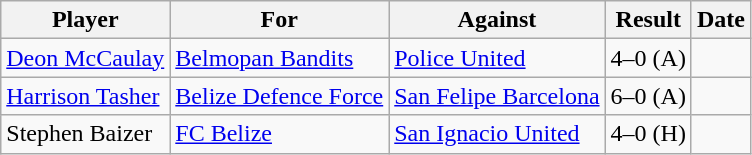<table class="wikitable">
<tr>
<th>Player</th>
<th>For</th>
<th>Against</th>
<th align=center>Result</th>
<th>Date</th>
</tr>
<tr>
<td> <a href='#'>Deon McCaulay</a></td>
<td><a href='#'>Belmopan Bandits</a></td>
<td><a href='#'>Police United</a></td>
<td align="center">4–0 (A)</td>
<td></td>
</tr>
<tr>
<td> <a href='#'>Harrison Tasher</a></td>
<td><a href='#'>Belize Defence Force</a></td>
<td><a href='#'>San Felipe Barcelona</a></td>
<td align="center">6–0 (A)</td>
<td></td>
</tr>
<tr>
<td> Stephen Baizer</td>
<td><a href='#'>FC Belize</a></td>
<td><a href='#'>San Ignacio United</a></td>
<td align="center">4–0 (H)</td>
<td></td>
</tr>
</table>
